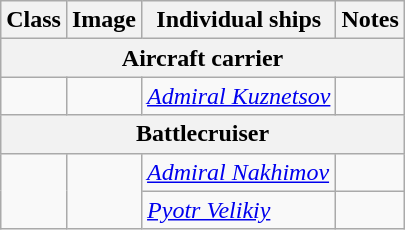<table class="wikitable">
<tr>
<th>Class</th>
<th>Image</th>
<th>Individual ships</th>
<th>Notes</th>
</tr>
<tr>
<th colspan="4"><strong>Aircraft carrier</strong></th>
</tr>
<tr>
<td></td>
<td></td>
<td><em><a href='#'>Admiral Kuznetsov</a></em></td>
<td></td>
</tr>
<tr>
<th colspan="4"><strong>Battlecruiser</strong></th>
</tr>
<tr>
<td rowspan="2"></td>
<td rowspan="2"></td>
<td><a href='#'><em>Admiral Nakhimov</em></a></td>
<td></td>
</tr>
<tr>
<td><a href='#'><em>Pyotr Velikiy</em></a></td>
<td></td>
</tr>
</table>
